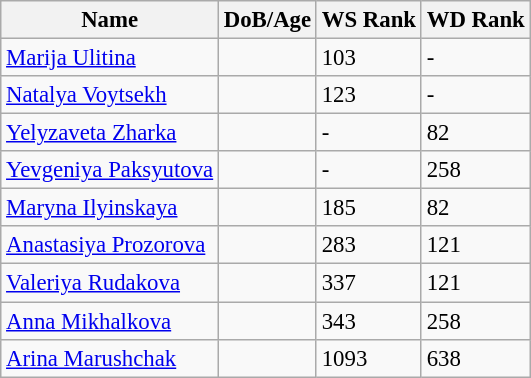<table class="wikitable" style="text-align: left; font-size:95%;">
<tr>
<th>Name</th>
<th>DoB/Age</th>
<th>WS Rank</th>
<th>WD Rank</th>
</tr>
<tr>
<td><a href='#'>Marija Ulitina</a></td>
<td></td>
<td>103</td>
<td>-</td>
</tr>
<tr>
<td><a href='#'>Natalya Voytsekh</a></td>
<td></td>
<td>123</td>
<td>-</td>
</tr>
<tr>
<td><a href='#'>Yelyzaveta Zharka</a></td>
<td></td>
<td>-</td>
<td>82</td>
</tr>
<tr>
<td><a href='#'>Yevgeniya Paksyutova</a></td>
<td></td>
<td>-</td>
<td>258</td>
</tr>
<tr>
<td><a href='#'>Maryna Ilyinskaya</a></td>
<td></td>
<td>185</td>
<td>82</td>
</tr>
<tr>
<td><a href='#'>Anastasiya Prozorova</a></td>
<td></td>
<td>283</td>
<td>121</td>
</tr>
<tr>
<td><a href='#'>Valeriya Rudakova</a></td>
<td></td>
<td>337</td>
<td>121</td>
</tr>
<tr>
<td><a href='#'>Anna Mikhalkova</a></td>
<td></td>
<td>343</td>
<td>258</td>
</tr>
<tr>
<td><a href='#'>Arina Marushchak</a></td>
<td></td>
<td>1093</td>
<td>638</td>
</tr>
</table>
